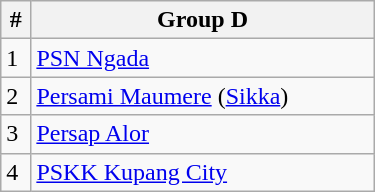<table class="wikitable sortable" style="width: 250px;">
<tr>
<th>#</th>
<th>Group D</th>
</tr>
<tr>
<td>1</td>
<td><a href='#'>PSN Ngada</a></td>
</tr>
<tr>
<td>2</td>
<td><a href='#'>Persami Maumere</a> (<a href='#'>Sikka</a>)</td>
</tr>
<tr>
<td>3</td>
<td><a href='#'>Persap Alor</a></td>
</tr>
<tr>
<td>4</td>
<td><a href='#'>PSKK Kupang City</a></td>
</tr>
</table>
